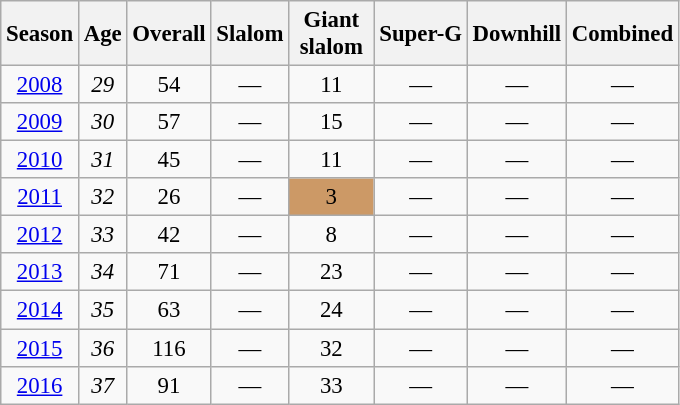<table class="wikitable" style="text-align:center; font-size:95%;">
<tr>
<th>Season</th>
<th>Age</th>
<th>Overall</th>
<th>Slalom</th>
<th>Giant<br> slalom </th>
<th>Super-G</th>
<th>Downhill</th>
<th>Combined</th>
</tr>
<tr>
<td><a href='#'>2008</a></td>
<td><em>29</em></td>
<td>54</td>
<td>—</td>
<td>11</td>
<td>—</td>
<td>—</td>
<td>—</td>
</tr>
<tr>
<td><a href='#'>2009</a></td>
<td><em>30</em></td>
<td>57</td>
<td>—</td>
<td>15</td>
<td>—</td>
<td>—</td>
<td>—</td>
</tr>
<tr>
<td><a href='#'>2010</a></td>
<td><em>31</em></td>
<td>45</td>
<td>—</td>
<td>11</td>
<td>—</td>
<td>—</td>
<td>—</td>
</tr>
<tr>
<td><a href='#'>2011</a></td>
<td><em>32</em></td>
<td>26</td>
<td>—</td>
<td bgcolor=cc9966>3</td>
<td>—</td>
<td>—</td>
<td>—</td>
</tr>
<tr>
<td><a href='#'>2012</a></td>
<td><em>33</em></td>
<td>42</td>
<td>—</td>
<td>8</td>
<td>—</td>
<td>—</td>
<td>—</td>
</tr>
<tr>
<td><a href='#'>2013</a></td>
<td><em>34</em></td>
<td>71</td>
<td>—</td>
<td>23</td>
<td>—</td>
<td>—</td>
<td>—</td>
</tr>
<tr>
<td><a href='#'>2014</a></td>
<td><em>35</em></td>
<td>63</td>
<td>—</td>
<td>24</td>
<td>—</td>
<td>—</td>
<td>—</td>
</tr>
<tr>
<td><a href='#'>2015</a></td>
<td><em>36</em></td>
<td>116</td>
<td>—</td>
<td>32</td>
<td>—</td>
<td>—</td>
<td>—</td>
</tr>
<tr>
<td><a href='#'>2016</a></td>
<td><em>37</em></td>
<td>91</td>
<td>—</td>
<td>33</td>
<td>—</td>
<td>—</td>
<td>—</td>
</tr>
</table>
